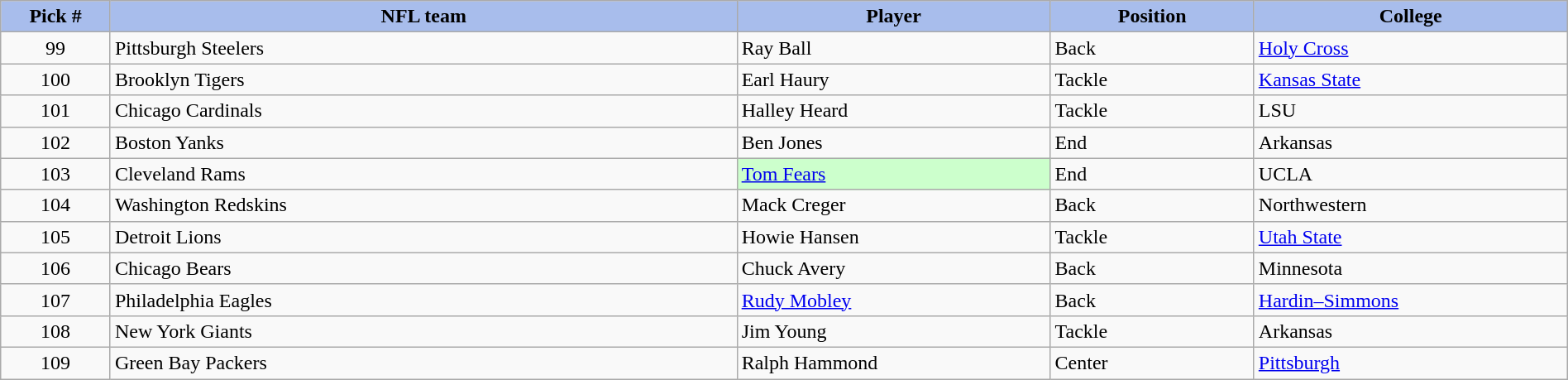<table class="wikitable sortable sortable" style="width: 100%">
<tr>
<th style="background:#A8BDEC;" width=7%>Pick #</th>
<th width=40% style="background:#A8BDEC;">NFL team</th>
<th width=20% style="background:#A8BDEC;">Player</th>
<th width=13% style="background:#A8BDEC;">Position</th>
<th style="background:#A8BDEC;">College</th>
</tr>
<tr>
<td align=center>99</td>
<td>Pittsburgh Steelers</td>
<td>Ray Ball</td>
<td>Back</td>
<td><a href='#'>Holy Cross</a></td>
</tr>
<tr>
<td align=center>100</td>
<td>Brooklyn Tigers</td>
<td>Earl Haury</td>
<td>Tackle</td>
<td><a href='#'>Kansas State</a></td>
</tr>
<tr>
<td align=center>101</td>
<td>Chicago Cardinals</td>
<td>Halley Heard</td>
<td>Tackle</td>
<td>LSU</td>
</tr>
<tr>
<td align=center>102</td>
<td>Boston Yanks</td>
<td>Ben Jones</td>
<td>End</td>
<td>Arkansas</td>
</tr>
<tr>
<td align=center>103</td>
<td>Cleveland Rams</td>
<td bgcolor="#CCFFCC"><a href='#'>Tom Fears</a></td>
<td>End</td>
<td>UCLA</td>
</tr>
<tr>
<td align=center>104</td>
<td>Washington Redskins</td>
<td>Mack Creger</td>
<td>Back</td>
<td>Northwestern</td>
</tr>
<tr>
<td align=center>105</td>
<td>Detroit Lions</td>
<td>Howie Hansen</td>
<td>Tackle</td>
<td><a href='#'>Utah State</a></td>
</tr>
<tr>
<td align=center>106</td>
<td>Chicago Bears</td>
<td>Chuck Avery</td>
<td>Back</td>
<td>Minnesota</td>
</tr>
<tr>
<td align=center>107</td>
<td>Philadelphia Eagles</td>
<td><a href='#'>Rudy Mobley</a></td>
<td>Back</td>
<td><a href='#'>Hardin–Simmons</a></td>
</tr>
<tr>
<td align=center>108</td>
<td>New York Giants</td>
<td>Jim Young</td>
<td>Tackle</td>
<td>Arkansas</td>
</tr>
<tr>
<td align=center>109</td>
<td>Green Bay Packers</td>
<td>Ralph Hammond</td>
<td>Center</td>
<td><a href='#'>Pittsburgh</a></td>
</tr>
</table>
